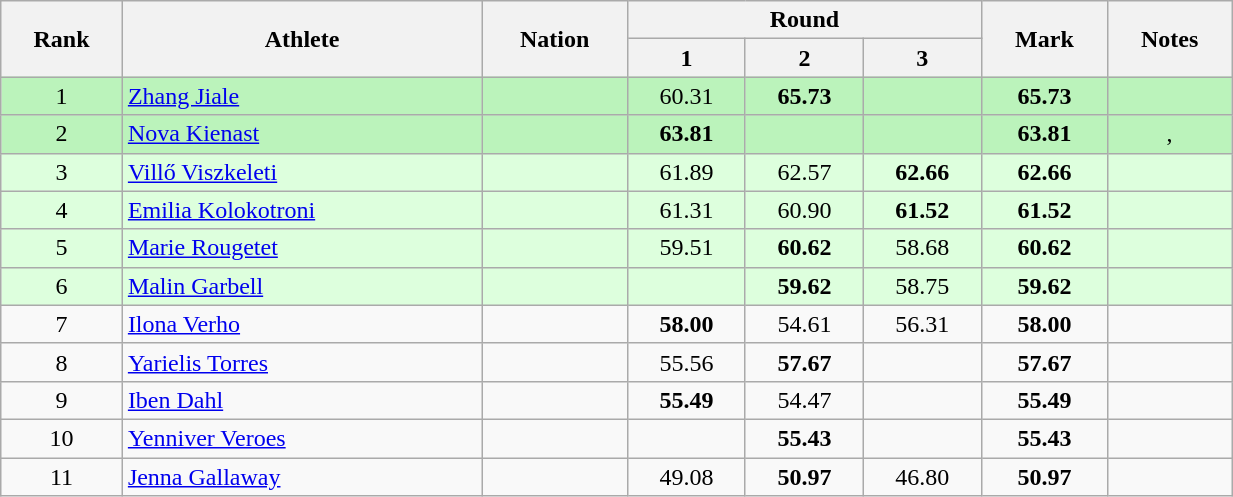<table class="wikitable sortable" style="text-align:center;width: 65%;">
<tr>
<th rowspan=2>Rank</th>
<th rowspan=2>Athlete</th>
<th rowspan=2>Nation</th>
<th colspan=3>Round</th>
<th rowspan=2>Mark</th>
<th rowspan=2>Notes</th>
</tr>
<tr>
<th>1</th>
<th>2</th>
<th>3</th>
</tr>
<tr bgcolor=bbf3bb>
<td>1</td>
<td align=left><a href='#'>Zhang Jiale</a></td>
<td align=left></td>
<td>60.31</td>
<td><strong>65.73</strong></td>
<td></td>
<td><strong>65.73</strong></td>
<td></td>
</tr>
<tr bgcolor=bbf3bb>
<td>2</td>
<td align=left><a href='#'>Nova Kienast</a></td>
<td align=left></td>
<td><strong>63.81</strong></td>
<td></td>
<td></td>
<td><strong>63.81</strong></td>
<td>, </td>
</tr>
<tr bgcolor=ddffdd>
<td>3</td>
<td align=left><a href='#'>Villő Viszkeleti</a></td>
<td align=left></td>
<td>61.89</td>
<td>62.57</td>
<td><strong>62.66</strong></td>
<td><strong>62.66</strong></td>
<td></td>
</tr>
<tr bgcolor=ddffdd>
<td>4</td>
<td align=left><a href='#'>Emilia Kolokotroni</a></td>
<td align=left></td>
<td>61.31</td>
<td>60.90</td>
<td><strong>61.52</strong></td>
<td><strong>61.52</strong></td>
<td></td>
</tr>
<tr bgcolor=ddffdd>
<td>5</td>
<td align=left><a href='#'>Marie Rougetet</a></td>
<td align=left></td>
<td>59.51</td>
<td><strong>60.62</strong></td>
<td>58.68</td>
<td><strong>60.62</strong></td>
<td></td>
</tr>
<tr bgcolor=ddffdd>
<td>6</td>
<td align=left><a href='#'>Malin Garbell</a></td>
<td align=left></td>
<td></td>
<td><strong>59.62</strong></td>
<td>58.75</td>
<td><strong>59.62</strong></td>
<td></td>
</tr>
<tr>
<td>7</td>
<td align=left><a href='#'>Ilona Verho</a></td>
<td align=left></td>
<td><strong>58.00</strong></td>
<td>54.61</td>
<td>56.31</td>
<td><strong>58.00</strong></td>
<td></td>
</tr>
<tr>
<td>8</td>
<td align=left><a href='#'>Yarielis Torres</a></td>
<td align=left></td>
<td>55.56</td>
<td><strong>57.67</strong></td>
<td></td>
<td><strong>57.67</strong></td>
<td></td>
</tr>
<tr>
<td>9</td>
<td align=left><a href='#'>Iben Dahl</a></td>
<td align=left></td>
<td><strong>55.49</strong></td>
<td>54.47</td>
<td></td>
<td><strong>55.49</strong></td>
<td></td>
</tr>
<tr>
<td>10</td>
<td align=left><a href='#'>Yenniver Veroes</a></td>
<td align=left></td>
<td></td>
<td><strong>55.43</strong></td>
<td></td>
<td><strong>55.43</strong></td>
<td></td>
</tr>
<tr>
<td>11</td>
<td align=left><a href='#'>Jenna Gallaway</a></td>
<td align=left></td>
<td>49.08</td>
<td><strong>50.97</strong></td>
<td>46.80</td>
<td><strong>50.97</strong></td>
<td></td>
</tr>
</table>
